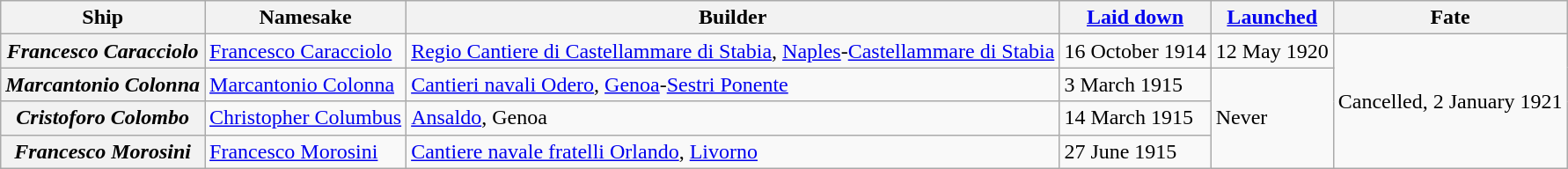<table class="wikitable plainrowheaders">
<tr>
<th scope="col">Ship</th>
<th scope="col">Namesake</th>
<th scope="col">Builder</th>
<th scope="col"><a href='#'>Laid down</a></th>
<th scope="col"><a href='#'>Launched</a></th>
<th scope="col">Fate</th>
</tr>
<tr>
<th scope="row"><em>Francesco Caracciolo</em></th>
<td><a href='#'>Francesco Caracciolo</a></td>
<td><a href='#'>Regio Cantiere di Castellammare di Stabia</a>, <a href='#'>Naples</a>-<a href='#'>Castellammare di Stabia</a></td>
<td>16 October 1914</td>
<td>12 May 1920</td>
<td rowspan=4>Cancelled, 2 January 1921</td>
</tr>
<tr>
<th scope="row"><em>Marcantonio Colonna</em></th>
<td><a href='#'>Marcantonio Colonna</a></td>
<td><a href='#'>Cantieri navali Odero</a>, <a href='#'>Genoa</a>-<a href='#'>Sestri Ponente</a></td>
<td>3 March 1915</td>
<td rowspan=3>Never</td>
</tr>
<tr>
<th scope="row"><em>Cristoforo Colombo</em></th>
<td><a href='#'>Christopher Columbus</a></td>
<td><a href='#'>Ansaldo</a>, Genoa</td>
<td>14 March 1915</td>
</tr>
<tr>
<th scope="row"><em>Francesco Morosini</em></th>
<td><a href='#'>Francesco Morosini</a></td>
<td><a href='#'>Cantiere navale fratelli Orlando</a>, <a href='#'>Livorno</a></td>
<td>27 June 1915</td>
</tr>
</table>
